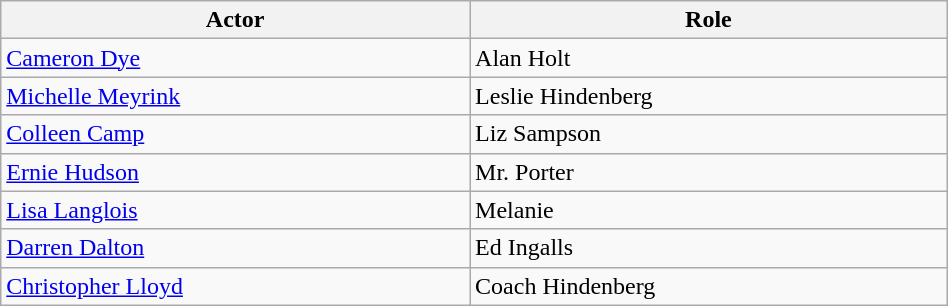<table class="wikitable" style="width:50%;">
<tr ">
<th>Actor</th>
<th>Role</th>
</tr>
<tr>
<td><a href='#'>Cameron Dye</a></td>
<td>Alan Holt</td>
</tr>
<tr>
<td><a href='#'>Michelle Meyrink</a></td>
<td>Leslie Hindenberg</td>
</tr>
<tr>
<td><a href='#'>Colleen Camp</a></td>
<td>Liz Sampson</td>
</tr>
<tr>
<td><a href='#'>Ernie Hudson</a></td>
<td>Mr. Porter</td>
</tr>
<tr>
<td><a href='#'>Lisa Langlois</a></td>
<td>Melanie</td>
</tr>
<tr>
<td><a href='#'>Darren Dalton</a></td>
<td>Ed Ingalls</td>
</tr>
<tr>
<td><a href='#'>Christopher Lloyd</a></td>
<td>Coach Hindenberg</td>
</tr>
</table>
